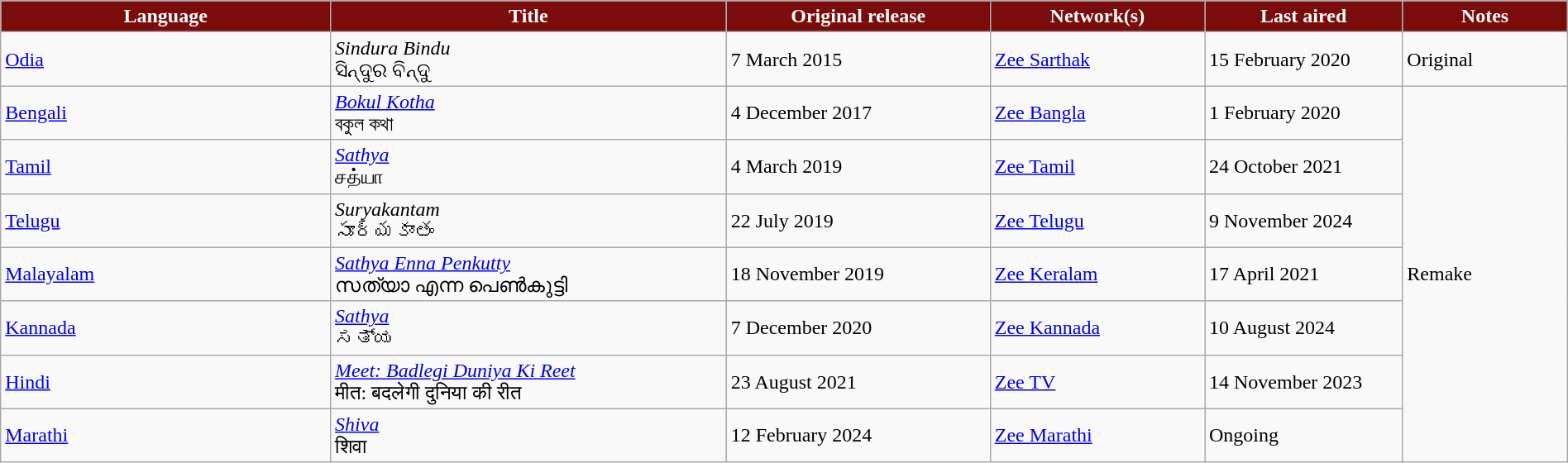<table class="wikitable" style="width: 100%; margin-right: 0;">
<tr style="color:white">
<th style="background:#7b0c0c; width:20%;">Language</th>
<th style="background:#7b0c0c; width:24%;">Title</th>
<th style="background:#7b0c0c; width:16%;">Original release</th>
<th style="background:#7b0c0c; width:13%;">Network(s)</th>
<th style="background:#7b0c0c; width:12%;">Last aired</th>
<th style="background:#7b0c0c; width:10%;">Notes</th>
</tr>
<tr>
<td><a href='#'>Odia</a></td>
<td><em>Sindura Bindu</em> <br> ସିନ୍ଦୁର ବିନ୍ଦୁ</td>
<td>7 March 2015</td>
<td><a href='#'>Zee Sarthak</a></td>
<td>15 February 2020</td>
<td>Original</td>
</tr>
<tr>
<td><a href='#'>Bengali</a></td>
<td><em><a href='#'>Bokul Kotha</a></em> <br> বকুল কথা</td>
<td>4 December 2017</td>
<td><a href='#'>Zee Bangla</a></td>
<td>1 February 2020</td>
<td rowspan="7">Remake</td>
</tr>
<tr>
<td><a href='#'>Tamil</a></td>
<td><em><a href='#'>Sathya</a></em> <br> சத்யா</td>
<td>4 March 2019</td>
<td><a href='#'>Zee Tamil</a></td>
<td>24 October 2021</td>
</tr>
<tr>
<td><a href='#'>Telugu</a></td>
<td><em>Suryakantam</em> <br> సూర్యకాంతం</td>
<td>22 July 2019</td>
<td><a href='#'>Zee Telugu</a></td>
<td>9 November 2024</td>
</tr>
<tr>
<td><a href='#'>Malayalam</a></td>
<td><em><a href='#'>Sathya Enna Penkutty</a></em> <br> സത്യാ എന്ന പെൺകുട്ടി</td>
<td>18 November 2019</td>
<td><a href='#'>Zee Keralam</a></td>
<td>17 April 2021</td>
</tr>
<tr>
<td><a href='#'>Kannada</a></td>
<td><em><a href='#'>Sathya</a></em> <br> ಸತ್ಯ</td>
<td>7 December 2020</td>
<td><a href='#'>Zee Kannada</a></td>
<td>10 August 2024</td>
</tr>
<tr>
<td><a href='#'>Hindi</a></td>
<td><em><a href='#'>Meet: Badlegi Duniya Ki Reet</a></em> <br> मीत: बदलेगी दुनिया की रीत</td>
<td>23 August 2021</td>
<td><a href='#'>Zee TV</a></td>
<td>14 November 2023</td>
</tr>
<tr>
<td><a href='#'>Marathi</a></td>
<td><em><a href='#'>Shiva</a></em> <br> शिवा</td>
<td>12 February 2024</td>
<td><a href='#'>Zee Marathi</a></td>
<td>Ongoing</td>
</tr>
</table>
